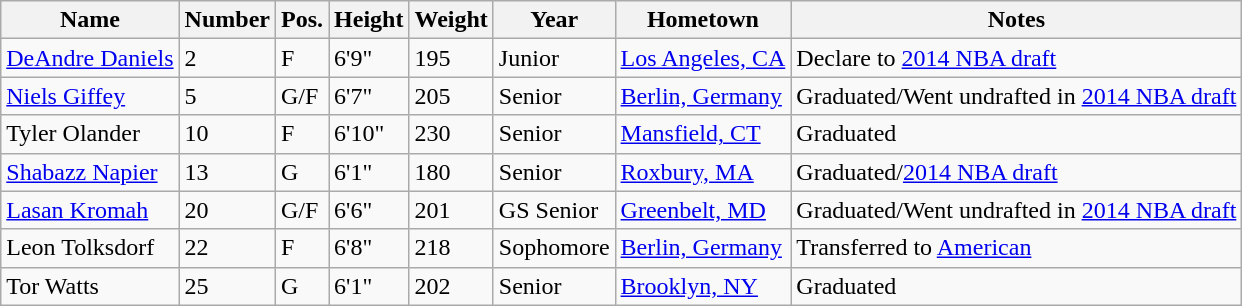<table class="wikitable sortable" border="1">
<tr>
<th>Name</th>
<th>Number</th>
<th>Pos.</th>
<th>Height</th>
<th>Weight</th>
<th>Year</th>
<th>Hometown</th>
<th class="unsortable">Notes</th>
</tr>
<tr>
<td><a href='#'>DeAndre Daniels</a></td>
<td>2</td>
<td>F</td>
<td>6'9"</td>
<td>195</td>
<td>Junior</td>
<td><a href='#'>Los Angeles, CA</a></td>
<td>Declare to <a href='#'>2014 NBA draft</a></td>
</tr>
<tr>
<td><a href='#'>Niels Giffey</a></td>
<td>5</td>
<td>G/F</td>
<td>6'7"</td>
<td>205</td>
<td>Senior</td>
<td><a href='#'>Berlin, Germany</a></td>
<td>Graduated/Went undrafted in <a href='#'>2014 NBA draft</a></td>
</tr>
<tr>
<td>Tyler Olander</td>
<td>10</td>
<td>F</td>
<td>6'10"</td>
<td>230</td>
<td>Senior</td>
<td><a href='#'>Mansfield, CT</a></td>
<td>Graduated</td>
</tr>
<tr>
<td><a href='#'>Shabazz Napier</a></td>
<td>13</td>
<td>G</td>
<td>6'1"</td>
<td>180</td>
<td>Senior</td>
<td><a href='#'>Roxbury, MA</a></td>
<td>Graduated/<a href='#'>2014 NBA draft</a></td>
</tr>
<tr>
<td><a href='#'>Lasan Kromah</a></td>
<td>20</td>
<td>G/F</td>
<td>6'6"</td>
<td>201</td>
<td>GS Senior</td>
<td><a href='#'>Greenbelt, MD</a></td>
<td>Graduated/Went undrafted in <a href='#'>2014 NBA draft</a></td>
</tr>
<tr>
<td>Leon Tolksdorf</td>
<td>22</td>
<td>F</td>
<td>6'8"</td>
<td>218</td>
<td>Sophomore</td>
<td><a href='#'>Berlin, Germany</a></td>
<td>Transferred to <a href='#'>American</a></td>
</tr>
<tr>
<td>Tor Watts</td>
<td>25</td>
<td>G</td>
<td>6'1"</td>
<td>202</td>
<td>Senior</td>
<td><a href='#'>Brooklyn, NY</a></td>
<td>Graduated</td>
</tr>
</table>
